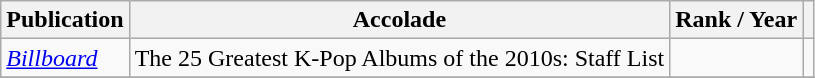<table class="sortable wikitable">
<tr>
<th>Publication</th>
<th>Accolade</th>
<th>Rank / Year</th>
<th class="unsortable"></th>
</tr>
<tr>
<td><em><a href='#'>Billboard</a></em></td>
<td>The 25 Greatest K-Pop Albums of the 2010s: Staff List</td>
<td></td>
<td></td>
</tr>
<tr>
</tr>
</table>
